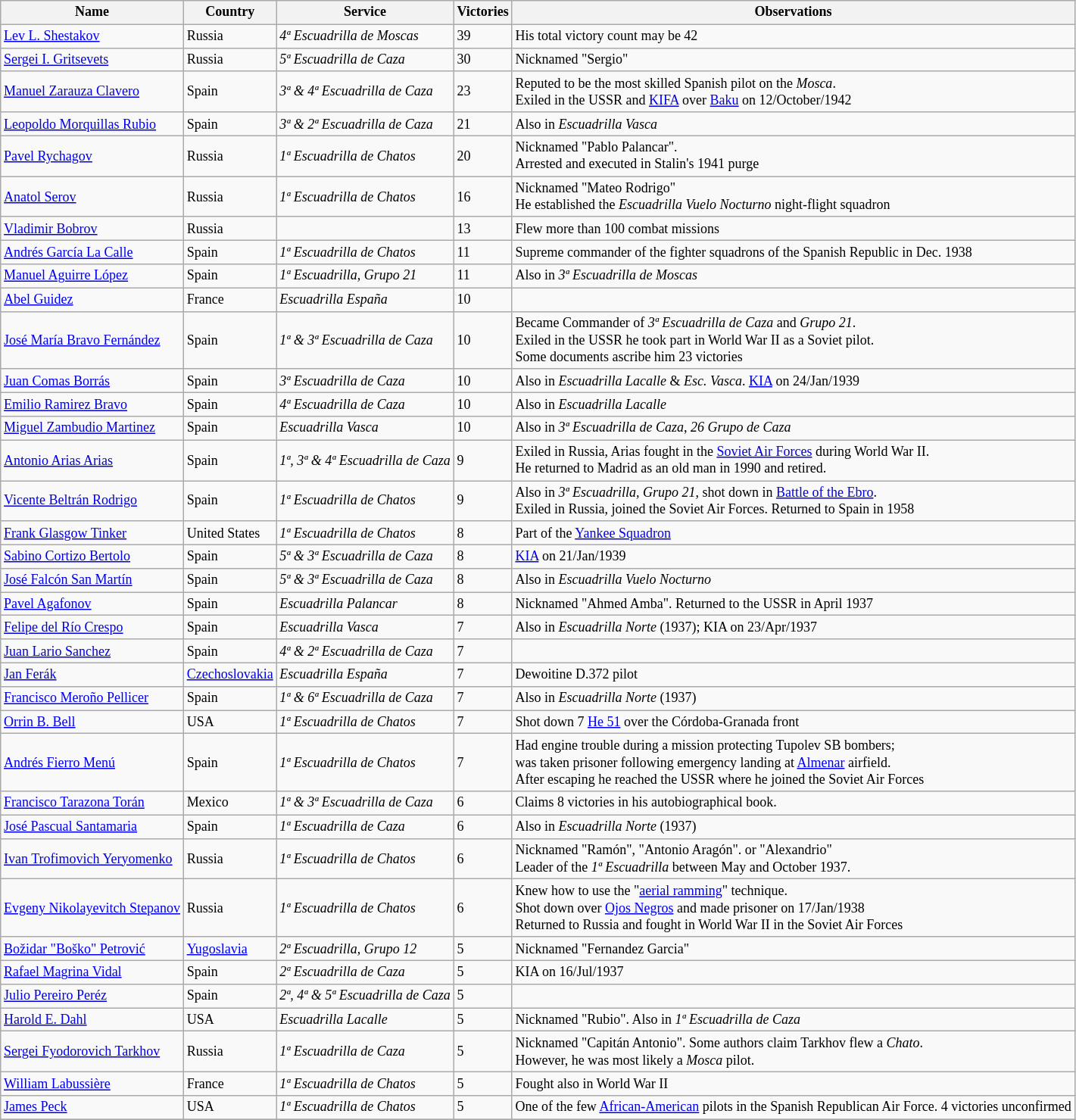<table class=wikitable style="font-size: 9pt; text-align:left">
<tr>
<th>Name</th>
<th>Country</th>
<th>Service</th>
<th>Victories</th>
<th>Observations</th>
</tr>
<tr>
<td><a href='#'>Lev L. Shestakov</a></td>
<td>Russia</td>
<td><em>4ª Escuadrilla de Moscas</em></td>
<td>39</td>
<td>His total victory count may be 42</td>
</tr>
<tr>
<td><a href='#'>Sergei I. Gritsevets</a></td>
<td>Russia</td>
<td><em>5ª Escuadrilla de Caza</em></td>
<td>30</td>
<td>Nicknamed "Sergio"</td>
</tr>
<tr>
<td><a href='#'>Manuel Zarauza Clavero</a></td>
<td>Spain</td>
<td><em>3ª & 4ª Escuadrilla de Caza</em></td>
<td>23</td>
<td>Reputed to be the most skilled Spanish pilot on the <em>Mosca</em>.<br> Exiled in the USSR and <a href='#'>KIFA</a> over <a href='#'>Baku</a> on 12/October/1942</td>
</tr>
<tr>
<td><a href='#'>Leopoldo Morquillas Rubio</a></td>
<td>Spain</td>
<td><em>3ª & 2ª Escuadrilla de Caza</em></td>
<td>21</td>
<td>Also in <em>Escuadrilla Vasca</em></td>
</tr>
<tr>
<td><a href='#'>Pavel Rychagov</a></td>
<td>Russia</td>
<td><em>1ª Escuadrilla de Chatos</em></td>
<td>20</td>
<td>Nicknamed "Pablo Palancar".<br>Arrested and executed in Stalin's 1941 purge</td>
</tr>
<tr>
<td><a href='#'>Anatol Serov</a></td>
<td>Russia</td>
<td><em>1ª Escuadrilla de Chatos</em></td>
<td>16</td>
<td>Nicknamed "Mateo Rodrigo"<br>He established the <em>Escuadrilla Vuelo Nocturno</em> night-flight squadron</td>
</tr>
<tr>
<td><a href='#'>Vladimir Bobrov</a></td>
<td>Russia</td>
<td></td>
<td>13</td>
<td>Flew more than 100 combat missions</td>
</tr>
<tr>
<td><a href='#'>Andrés García La Calle</a></td>
<td>Spain</td>
<td><em>1ª Escuadrilla de Chatos</em></td>
<td>11</td>
<td>Supreme commander of the fighter squadrons of the Spanish Republic in Dec. 1938</td>
</tr>
<tr>
<td><a href='#'>Manuel Aguirre López</a></td>
<td>Spain</td>
<td><em>1ª Escuadrilla, Grupo 21</em></td>
<td>11</td>
<td>Also in <em>3ª Escuadrilla de Moscas</em></td>
</tr>
<tr>
<td><a href='#'>Abel Guidez</a></td>
<td>France</td>
<td><em>Escuadrilla España</em></td>
<td>10</td>
<td></td>
</tr>
<tr>
<td><a href='#'>José María Bravo Fernández</a></td>
<td>Spain</td>
<td><em>1ª & 3ª Escuadrilla de Caza</em></td>
<td>10</td>
<td>Became Commander of <em>3ª Escuadrilla de Caza</em> and <em>Grupo 21</em>. <br>Exiled in the USSR he took part in World War II as a Soviet pilot.<br>Some documents ascribe him 23 victories</td>
</tr>
<tr>
<td><a href='#'>Juan Comas Borrás</a></td>
<td>Spain</td>
<td><em>3ª Escuadrilla de Caza</em></td>
<td>10</td>
<td>Also in <em>Escuadrilla Lacalle</em> & <em>Esc. Vasca</em>. <a href='#'>KIA</a> on 24/Jan/1939</td>
</tr>
<tr>
<td><a href='#'>Emilio Ramirez Bravo</a></td>
<td>Spain</td>
<td><em>4ª Escuadrilla de Caza</em></td>
<td>10</td>
<td>Also in <em>Escuadrilla Lacalle</em></td>
</tr>
<tr>
<td><a href='#'>Miguel Zambudio Martinez</a></td>
<td>Spain</td>
<td><em>Escuadrilla Vasca</em></td>
<td>10</td>
<td>Also in <em>3ª Escuadrilla de Caza</em>, <em>26 Grupo de Caza</em></td>
</tr>
<tr>
<td><a href='#'>Antonio Arias Arias</a></td>
<td>Spain</td>
<td><em>1ª, 3ª & 4ª Escuadrilla de Caza</em></td>
<td>9</td>
<td>Exiled in Russia, Arias fought in the <a href='#'>Soviet Air Forces</a> during World War II.<br> He returned to Madrid as an old man in 1990 and retired.</td>
</tr>
<tr>
<td><a href='#'>Vicente Beltrán Rodrigo</a></td>
<td>Spain</td>
<td><em>1ª Escuadrilla de Chatos</em></td>
<td>9</td>
<td>Also in <em>3ª Escuadrilla, Grupo 21</em>, shot down in <a href='#'>Battle of the Ebro</a>.<br>Exiled in Russia, joined the Soviet Air Forces. Returned to Spain in 1958</td>
</tr>
<tr>
<td><a href='#'>Frank Glasgow Tinker</a></td>
<td>United States</td>
<td><em>1ª Escuadrilla de Chatos</em></td>
<td>8</td>
<td>Part of the <a href='#'>Yankee Squadron</a></td>
</tr>
<tr>
<td><a href='#'>Sabino Cortizo Bertolo</a></td>
<td>Spain</td>
<td><em>5ª & 3ª Escuadrilla de Caza</em></td>
<td>8</td>
<td><a href='#'>KIA</a> on 21/Jan/1939</td>
</tr>
<tr>
<td><a href='#'>José Falcón San Martín</a></td>
<td>Spain</td>
<td><em>5ª & 3ª Escuadrilla de Caza</em></td>
<td>8</td>
<td>Also in <em>Escuadrilla Vuelo Nocturno</em></td>
</tr>
<tr>
<td><a href='#'>Pavel Agafonov</a></td>
<td>Spain</td>
<td><em>Escuadrilla Palancar</em></td>
<td>8</td>
<td>Nicknamed "Ahmed Amba". Returned to the USSR in April 1937</td>
</tr>
<tr>
<td><a href='#'>Felipe del Río Crespo</a></td>
<td>Spain</td>
<td><em>Escuadrilla Vasca</em></td>
<td>7</td>
<td>Also in <em>Escuadrilla Norte</em> (1937); KIA on 23/Apr/1937</td>
</tr>
<tr>
<td><a href='#'>Juan Lario Sanchez</a></td>
<td>Spain</td>
<td><em>4ª & 2ª Escuadrilla de Caza</em></td>
<td>7</td>
<td></td>
</tr>
<tr>
<td><a href='#'>Jan Ferák</a></td>
<td><a href='#'>Czechoslovakia</a></td>
<td><em>Escuadrilla España</em></td>
<td>7</td>
<td>Dewoitine D.372 pilot</td>
</tr>
<tr>
<td><a href='#'>Francisco Meroño Pellicer</a></td>
<td>Spain</td>
<td><em>1ª & 6ª Escuadrilla de Caza</em></td>
<td>7</td>
<td>Also in <em>Escuadrilla Norte</em> (1937)</td>
</tr>
<tr>
<td><a href='#'>Orrin B. Bell</a></td>
<td>USA</td>
<td><em>1ª Escuadrilla de Chatos</em></td>
<td>7</td>
<td>Shot down 7 <a href='#'>He 51</a> over the Córdoba-Granada front</td>
</tr>
<tr>
<td><a href='#'>Andrés Fierro Menú</a></td>
<td>Spain</td>
<td><em>1ª Escuadrilla de Chatos</em></td>
<td>7</td>
<td>Had engine trouble during a mission protecting Tupolev SB bombers;<br>was taken prisoner following emergency landing at <a href='#'>Almenar</a> airfield.<br>After escaping he reached the USSR where he joined the Soviet Air Forces</td>
</tr>
<tr>
<td><a href='#'>Francisco Tarazona Torán</a></td>
<td>Mexico</td>
<td><em>1ª & 3ª Escuadrilla de Caza</em></td>
<td>6</td>
<td>Claims 8 victories in his autobiographical book.</td>
</tr>
<tr>
<td><a href='#'>José Pascual Santamaria</a></td>
<td>Spain</td>
<td><em>1ª Escuadrilla de Caza</em></td>
<td>6</td>
<td>Also in <em>Escuadrilla Norte</em> (1937)</td>
</tr>
<tr>
<td><a href='#'>Ivan Trofimovich Yeryomenko</a></td>
<td>Russia</td>
<td><em>1ª Escuadrilla de Chatos</em></td>
<td>6</td>
<td>Nicknamed "Ramón", "Antonio Aragón". or "Alexandrio"<br>Leader of the <em>1ª Escuadrilla</em> between May and October 1937.</td>
</tr>
<tr>
<td><a href='#'>Evgeny Nikolayevitch Stepanov</a></td>
<td>Russia</td>
<td><em>1ª Escuadrilla de Chatos</em></td>
<td>6</td>
<td>Knew how to use the "<a href='#'>aerial ramming</a>" technique.<br>Shot down over <a href='#'>Ojos Negros</a> and made prisoner on 17/Jan/1938<br>Returned to Russia and fought in World War II in the Soviet Air Forces</td>
</tr>
<tr>
<td><a href='#'>Božidar "Boško" Petrović</a></td>
<td><a href='#'>Yugoslavia</a></td>
<td><em>2ª Escuadrilla, Grupo 12</em></td>
<td>5</td>
<td>Nicknamed "Fernandez Garcia"</td>
</tr>
<tr>
<td><a href='#'>Rafael Magrina Vidal</a></td>
<td>Spain</td>
<td><em>2ª Escuadrilla de Caza</em></td>
<td>5</td>
<td>KIA on 16/Jul/1937</td>
</tr>
<tr>
<td><a href='#'>Julio Pereiro Peréz</a></td>
<td>Spain</td>
<td><em>2ª, 4ª & 5ª Escuadrilla de Caza</em></td>
<td>5</td>
<td></td>
</tr>
<tr>
<td><a href='#'>Harold E. Dahl</a></td>
<td>USA</td>
<td><em>Escuadrilla Lacalle</em></td>
<td>5</td>
<td>Nicknamed "Rubio". Also in <em>1ª Escuadrilla de Caza</em></td>
</tr>
<tr>
<td><a href='#'>Sergei Fyodorovich Tarkhov</a></td>
<td>Russia</td>
<td><em>1ª Escuadrilla de Caza</em></td>
<td>5</td>
<td>Nicknamed "Capitán Antonio". Some authors claim Tarkhov flew a <em>Chato</em>.<br>However, he was most likely a <em>Mosca</em> pilot.</td>
</tr>
<tr>
<td><a href='#'>William Labussière</a></td>
<td>France</td>
<td><em>1ª Escuadrilla de Chatos</em></td>
<td>5</td>
<td>Fought also in World War II</td>
</tr>
<tr>
<td><a href='#'>James Peck</a></td>
<td>USA</td>
<td><em>1ª Escuadrilla de Chatos</em></td>
<td>5</td>
<td>One of the few <a href='#'>African-American</a> pilots in the Spanish Republican Air Force. 4 victories unconfirmed</td>
</tr>
<tr>
</tr>
</table>
